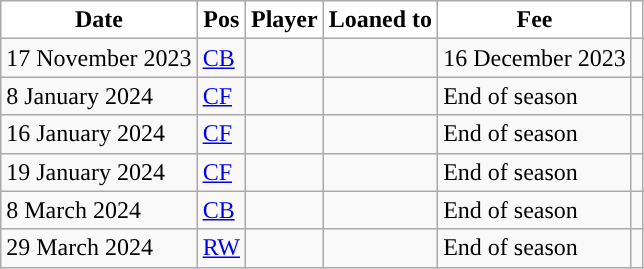<table class="wikitable plainrowheaders sortable">
<tr>
<th style="background-color:white;">Date</th>
<th style="background-color:white;">Pos</th>
<th style="background-color:white;">Player</th>
<th style="background-color:white;">Loaned to</th>
<th style="background-color:white;">Fee</th>
<th style="background-color:white;"></th>
</tr>
<tr>
<td>17 November 2023</td>
<td><a href='#'>CB</a></td>
<td></td>
<td></td>
<td>16 December 2023</td>
<td></td>
</tr>
<tr>
<td>8 January 2024</td>
<td><a href='#'>CF</a></td>
<td></td>
<td></td>
<td>End of season</td>
<td></td>
</tr>
<tr>
<td>16 January 2024</td>
<td><a href='#'>CF</a></td>
<td></td>
<td></td>
<td>End of season</td>
<td></td>
</tr>
<tr>
<td>19 January 2024</td>
<td><a href='#'>CF</a></td>
<td></td>
<td></td>
<td>End of season</td>
<td></td>
</tr>
<tr>
<td>8 March 2024</td>
<td><a href='#'>CB</a></td>
<td></td>
<td></td>
<td>End of season</td>
<td></td>
</tr>
<tr>
<td>29 March 2024</td>
<td><a href='#'>RW</a></td>
<td></td>
<td></td>
<td>End of season</td>
<td></td>
</tr>
</table>
